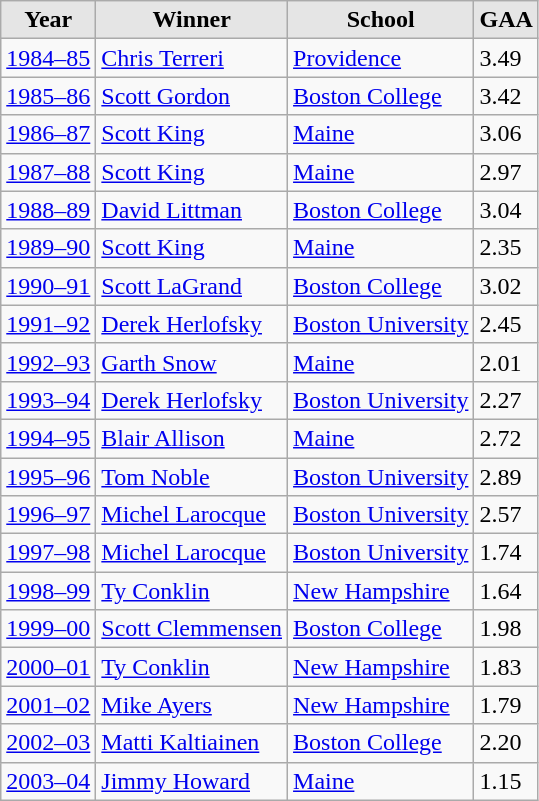<table class="wikitable sortable">
<tr>
<th style="background:#e5e5e5;">Year</th>
<th style="background:#e5e5e5;">Winner</th>
<th style="background:#e5e5e5;">School</th>
<th style="background:#e5e5e5;">GAA</th>
</tr>
<tr>
<td><a href='#'>1984–85</a></td>
<td><a href='#'>Chris Terreri</a></td>
<td><a href='#'>Providence</a></td>
<td>3.49</td>
</tr>
<tr>
<td><a href='#'>1985–86</a></td>
<td><a href='#'>Scott Gordon</a></td>
<td><a href='#'>Boston College</a></td>
<td>3.42</td>
</tr>
<tr>
<td><a href='#'>1986–87</a></td>
<td><a href='#'>Scott King</a></td>
<td><a href='#'>Maine</a></td>
<td>3.06</td>
</tr>
<tr>
<td><a href='#'>1987–88</a></td>
<td><a href='#'>Scott King</a></td>
<td><a href='#'>Maine</a></td>
<td>2.97</td>
</tr>
<tr>
<td><a href='#'>1988–89</a></td>
<td><a href='#'>David Littman</a></td>
<td><a href='#'>Boston College</a></td>
<td>3.04</td>
</tr>
<tr>
<td><a href='#'>1989–90</a></td>
<td><a href='#'>Scott King</a></td>
<td><a href='#'>Maine</a></td>
<td>2.35</td>
</tr>
<tr>
<td><a href='#'>1990–91</a></td>
<td><a href='#'>Scott LaGrand</a></td>
<td><a href='#'>Boston College</a></td>
<td>3.02</td>
</tr>
<tr>
<td><a href='#'>1991–92</a></td>
<td><a href='#'>Derek Herlofsky</a></td>
<td><a href='#'>Boston University</a></td>
<td>2.45</td>
</tr>
<tr>
<td><a href='#'>1992–93</a></td>
<td><a href='#'>Garth Snow</a></td>
<td><a href='#'>Maine</a></td>
<td>2.01</td>
</tr>
<tr>
<td><a href='#'>1993–94</a></td>
<td><a href='#'>Derek Herlofsky</a></td>
<td><a href='#'>Boston University</a></td>
<td>2.27</td>
</tr>
<tr>
<td><a href='#'>1994–95</a></td>
<td><a href='#'>Blair Allison</a></td>
<td><a href='#'>Maine</a></td>
<td>2.72</td>
</tr>
<tr>
<td><a href='#'>1995–96</a></td>
<td><a href='#'>Tom Noble</a></td>
<td><a href='#'>Boston University</a></td>
<td>2.89</td>
</tr>
<tr>
<td><a href='#'>1996–97</a></td>
<td><a href='#'>Michel Larocque</a></td>
<td><a href='#'>Boston University</a></td>
<td>2.57</td>
</tr>
<tr>
<td><a href='#'>1997–98</a></td>
<td><a href='#'>Michel Larocque</a></td>
<td><a href='#'>Boston University</a></td>
<td>1.74</td>
</tr>
<tr>
<td><a href='#'>1998–99</a></td>
<td><a href='#'>Ty Conklin</a></td>
<td><a href='#'>New Hampshire</a></td>
<td>1.64</td>
</tr>
<tr>
<td><a href='#'>1999–00</a></td>
<td><a href='#'>Scott Clemmensen</a></td>
<td><a href='#'>Boston College</a></td>
<td>1.98</td>
</tr>
<tr>
<td><a href='#'>2000–01</a></td>
<td><a href='#'>Ty Conklin</a></td>
<td><a href='#'>New Hampshire</a></td>
<td>1.83</td>
</tr>
<tr>
<td><a href='#'>2001–02</a></td>
<td><a href='#'>Mike Ayers</a></td>
<td><a href='#'>New Hampshire</a></td>
<td>1.79</td>
</tr>
<tr>
<td><a href='#'>2002–03</a></td>
<td><a href='#'>Matti Kaltiainen</a></td>
<td><a href='#'>Boston College</a></td>
<td>2.20</td>
</tr>
<tr>
<td><a href='#'>2003–04</a></td>
<td><a href='#'>Jimmy Howard</a></td>
<td><a href='#'>Maine</a></td>
<td>1.15</td>
</tr>
</table>
